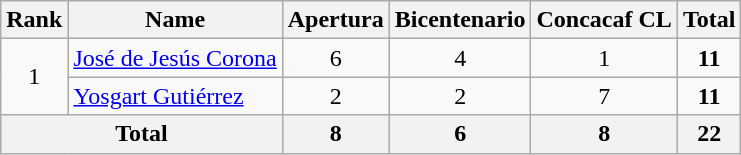<table class="wikitable" style="text-align: center">
<tr>
<th>Rank</th>
<th>Name</th>
<th>Apertura</th>
<th>Bicentenario</th>
<th>Concacaf CL</th>
<th>Total</th>
</tr>
<tr>
<td rowspan=2>1</td>
<td align=left> <a href='#'>José de Jesús Corona</a></td>
<td>6</td>
<td>4</td>
<td>1</td>
<td><strong>11</strong></td>
</tr>
<tr>
<td align=left> <a href='#'>Yosgart Gutiérrez</a></td>
<td>2</td>
<td>2</td>
<td>7</td>
<td><strong>11</strong></td>
</tr>
<tr>
<th colspan=2>Total</th>
<th>8</th>
<th>6</th>
<th>8</th>
<th>22</th>
</tr>
</table>
